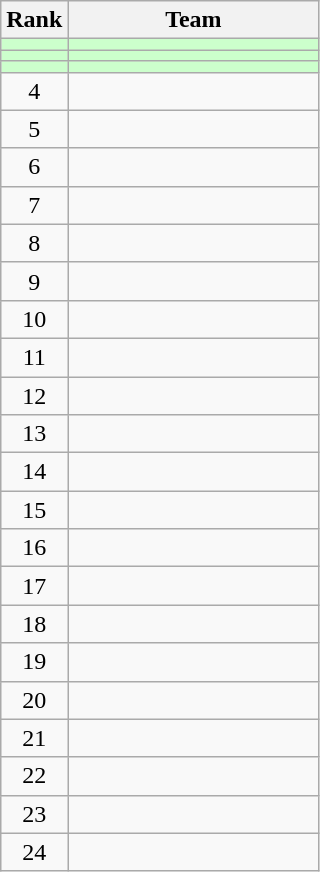<table class=wikitable style="text-align:center;">
<tr>
<th>Rank</th>
<th width=160>Team</th>
</tr>
<tr bgcolor=#ccffcc>
<td></td>
<td align=left></td>
</tr>
<tr bgcolor=#ccffcc>
<td></td>
<td align=left></td>
</tr>
<tr bgcolor=#ccffcc>
<td></td>
<td align=left></td>
</tr>
<tr>
<td>4</td>
<td align=left></td>
</tr>
<tr>
<td>5</td>
<td align=left></td>
</tr>
<tr>
<td>6</td>
<td align=left></td>
</tr>
<tr>
<td>7</td>
<td align=left></td>
</tr>
<tr>
<td>8</td>
<td align=left></td>
</tr>
<tr>
<td>9</td>
<td align=left></td>
</tr>
<tr>
<td>10</td>
<td align=left></td>
</tr>
<tr>
<td>11</td>
<td align=left></td>
</tr>
<tr>
<td>12</td>
<td align=left></td>
</tr>
<tr>
<td>13</td>
<td align=left></td>
</tr>
<tr>
<td>14</td>
<td align=left></td>
</tr>
<tr>
<td>15</td>
<td align=left></td>
</tr>
<tr>
<td>16</td>
<td align=left></td>
</tr>
<tr>
<td>17</td>
<td align=left></td>
</tr>
<tr>
<td>18</td>
<td align=left></td>
</tr>
<tr>
<td>19</td>
<td align=left></td>
</tr>
<tr>
<td>20</td>
<td align=left></td>
</tr>
<tr>
<td>21</td>
<td align=left></td>
</tr>
<tr>
<td>22</td>
<td align=left></td>
</tr>
<tr>
<td>23</td>
<td align=left></td>
</tr>
<tr>
<td>24</td>
<td align=left></td>
</tr>
</table>
